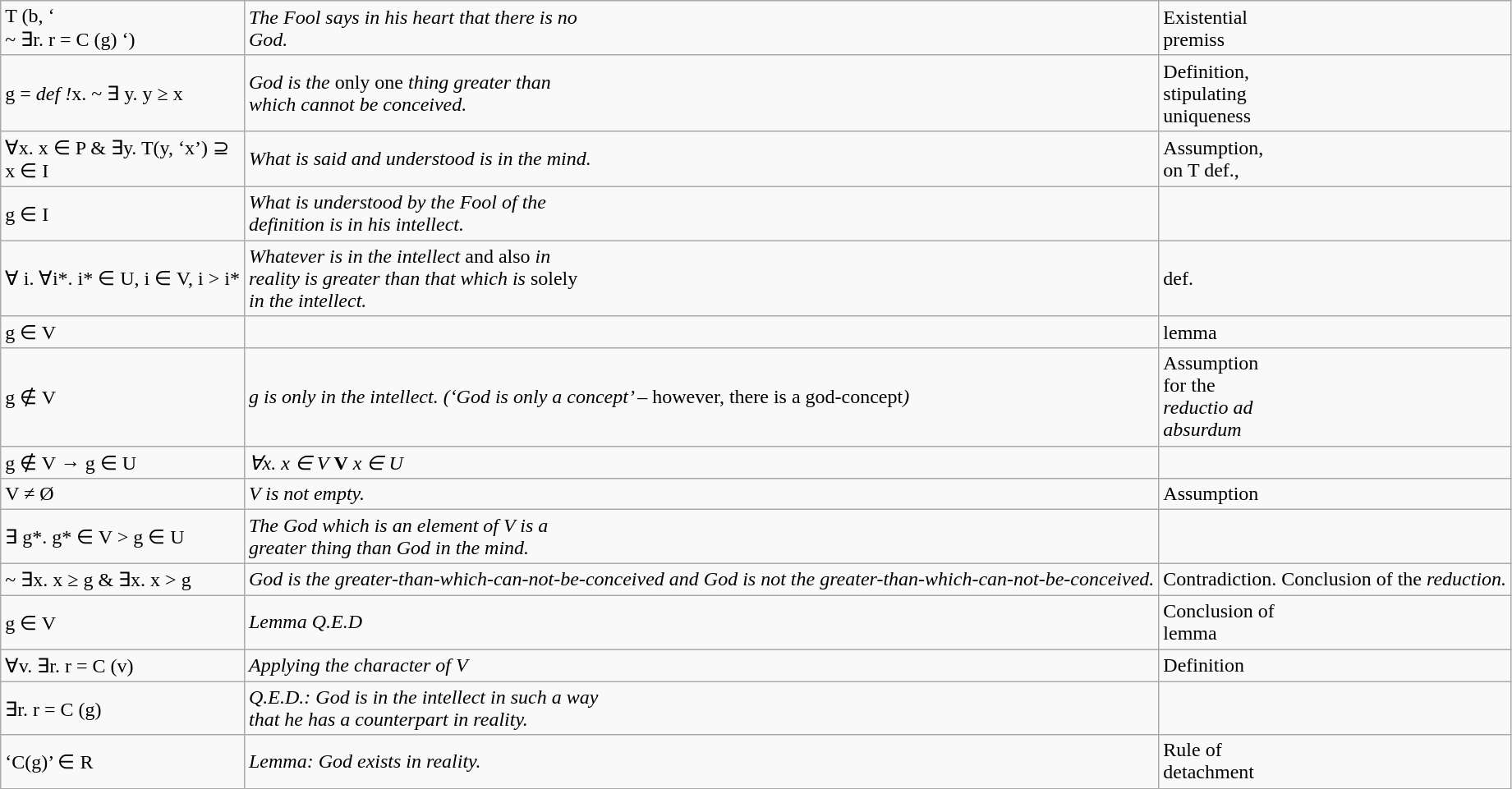<table class="wikitable">
<tr>
<td>T (b, ‘<br>~ ∃r. r = C (g) ‘)</td>
<td><em>The Fool says in his heart that there is no</em><br><em>God.</em></td>
<td>Existential<br>premiss</td>
</tr>
<tr>
<td>g = <em>def !</em>x. ~ ∃ y. y ≥ x</td>
<td><em>God is the</em> only one <em>thing greater than</em><br><em>which cannot be conceived.</em></td>
<td>Definition,<br>stipulating<br>uniqueness</td>
</tr>
<tr>
<td>∀x. x ∈ P & ∃y. T(y, ‘x’) ⊇<br>x ∈ I</td>
<td><em>What is said and understood is in the mind.</em></td>
<td>Assumption,<br>on T def.,</td>
</tr>
<tr>
<td>g ∈ I</td>
<td><em>What is understood by the Fool of the</em><br><em>definition is in his intellect.</em></td>
<td></td>
</tr>
<tr>
<td>∀ i. ∀i*. i* ∈ U, i ∈ V, i > i*</td>
<td><em>Whatever is in the intellect</em> and also <em>in</em><br><em>reality is greater than that which is</em> solely<br><em>in the intellect.</em></td>
<td>def.</td>
</tr>
<tr>
<td>g ∈ V</td>
<td></td>
<td>lemma</td>
</tr>
<tr>
<td>g ∉ V</td>
<td><em>g is only in the intellect. (‘God is only a concept’ –</em> however, there is a god-concept<em>)</em></td>
<td>Assumption<br>for the<br><em>reductio ad</em><br><em>absurdum</em></td>
</tr>
<tr>
<td>g ∉ V → g ∈ U</td>
<td><em>∀x. x ∈ V</em> <strong>V</strong> <em>x ∈ U</em></td>
<td></td>
</tr>
<tr>
<td>V ≠ Ø</td>
<td><em>V is not empty.</em></td>
<td>Assumption</td>
</tr>
<tr>
<td>∃ g*. g* ∈ V > g ∈ U</td>
<td><em>The God which is an element of V is a</em><br><em>greater thing than God in the mind.</em></td>
<td></td>
</tr>
<tr>
<td>~ ∃x. x ≥ g & ∃x. x > g</td>
<td><em>God is the greater-than-which-can-not-be-conceived and God is not the greater-than-which-can-not-be-conceived.</em></td>
<td>Contradiction. Conclusion of the <em>reduction.</em></td>
</tr>
<tr>
<td>g ∈ V</td>
<td><em>Lemma Q.E.D</em></td>
<td>Conclusion of<br>lemma</td>
</tr>
<tr>
<td>∀v. ∃r. r = C (v)</td>
<td><em>Applying the character of V</em></td>
<td>Definition</td>
</tr>
<tr>
<td>∃r. r = C (g)</td>
<td><em>Q.E.D.: God is in the intellect in such a way</em><br><em>that he has a counterpart in reality.</em></td>
<td></td>
</tr>
<tr>
<td>‘C(g)’ ∈ R</td>
<td><em>Lemma: God exists in reality.</em></td>
<td>Rule of<br>detachment</td>
</tr>
</table>
